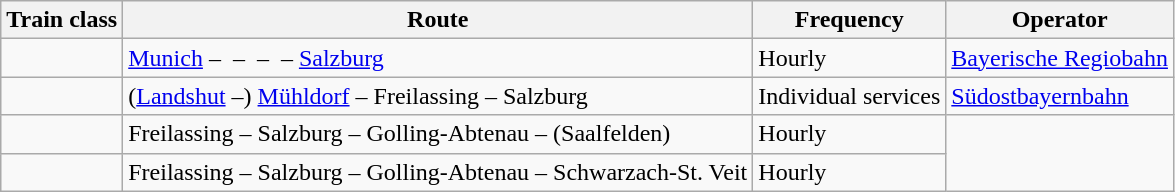<table class="wikitable">
<tr>
<th>Train class</th>
<th>Route</th>
<th>Frequency</th>
<th>Operator</th>
</tr>
<tr>
<td align="center"></td>
<td><a href='#'>Munich</a> –  –  –  – <a href='#'>Salzburg</a></td>
<td>Hourly</td>
<td><a href='#'>Bayerische Regiobahn</a></td>
</tr>
<tr>
<td align="center"></td>
<td>(<a href='#'>Landshut</a> –) <a href='#'>Mühldorf</a> – Freilassing – Salzburg</td>
<td>Individual services</td>
<td><a href='#'>Südostbayernbahn</a></td>
</tr>
<tr>
<td align="center"></td>
<td> Freilassing – Salzburg – Golling-Abtenau – (Saalfelden)</td>
<td>Hourly</td>
</tr>
<tr>
<td align="center"></td>
<td>Freilassing – Salzburg – Golling-Abtenau – Schwarzach-St. Veit</td>
<td>Hourly</td>
</tr>
</table>
